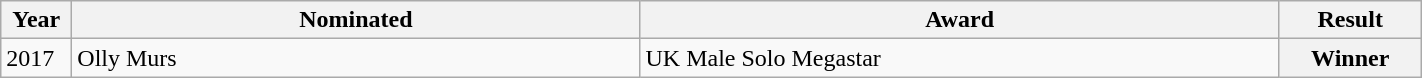<table class="wikitable" style="width:75%;">
<tr>
<th width=5%>Year</th>
<th style="width:40%;">Nominated</th>
<th style="width:45%;">Award</th>
<th style="width:10%;">Result</th>
</tr>
<tr>
<td>2017</td>
<td>Olly Murs</td>
<td>UK Male Solo Megastar</td>
<th style="width:40%;">Winner</th>
</tr>
</table>
